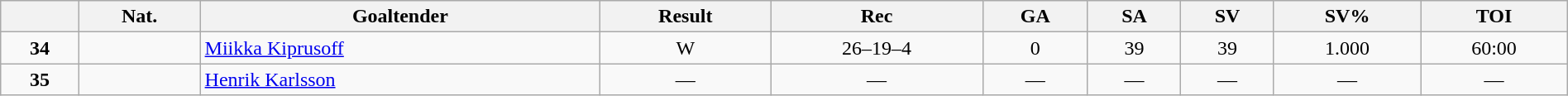<table width="100%" class="wikitable" style="text-align:center">
<tr>
<th align=center></th>
<th>Nat.</th>
<th>Goaltender</th>
<th>Result</th>
<th>Rec</th>
<th>GA</th>
<th>SA</th>
<th>SV</th>
<th>SV%</th>
<th>TOI</th>
</tr>
<tr>
<td><strong>34</strong></td>
<td align=center></td>
<td align=left><a href='#'>Miikka Kiprusoff</a></td>
<td>W</td>
<td>26–19–4</td>
<td>0</td>
<td>39</td>
<td>39</td>
<td>1.000</td>
<td>60:00</td>
</tr>
<tr>
<td><strong>35</strong></td>
<td align=center></td>
<td align=left><a href='#'>Henrik Karlsson</a></td>
<td>—</td>
<td>—</td>
<td>—</td>
<td>—</td>
<td>—</td>
<td>—</td>
<td>—</td>
</tr>
</table>
